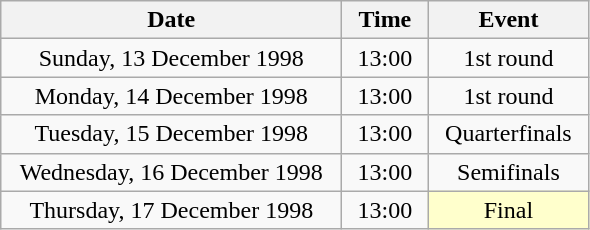<table class = "wikitable" style="text-align:center;">
<tr>
<th width=220>Date</th>
<th width=50>Time</th>
<th width=100>Event</th>
</tr>
<tr>
<td>Sunday, 13 December 1998</td>
<td>13:00</td>
<td>1st round</td>
</tr>
<tr>
<td>Monday, 14 December 1998</td>
<td>13:00</td>
<td>1st round</td>
</tr>
<tr>
<td>Tuesday, 15 December 1998</td>
<td>13:00</td>
<td>Quarterfinals</td>
</tr>
<tr>
<td>Wednesday, 16 December 1998</td>
<td>13:00</td>
<td>Semifinals</td>
</tr>
<tr>
<td>Thursday, 17 December 1998</td>
<td>13:00</td>
<td bgcolor=ffffcc>Final</td>
</tr>
</table>
